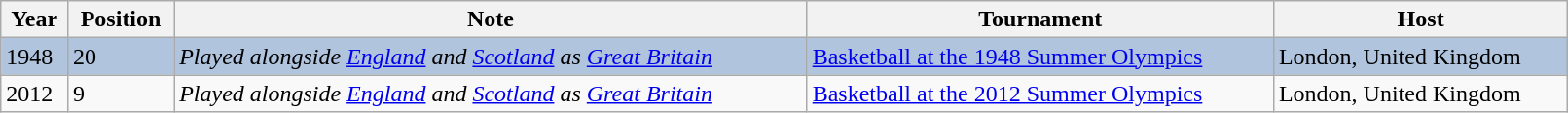<table class="wikitable" style="width:85%;">
<tr>
<th>Year</th>
<th>Position</th>
<th>Note</th>
<th>Tournament</th>
<th>Host</th>
</tr>
<tr style="vertical-align:top; background:#b0c4de;">
<td>1948</td>
<td>20</td>
<td><em>Played alongside <a href='#'>England</a> and <a href='#'>Scotland</a> as <a href='#'>Great Britain</a></em></td>
<td><a href='#'>Basketball at the 1948 Summer Olympics</a></td>
<td>London, United Kingdom</td>
</tr>
<tr style="vertical-align:top;" bgcolor=>
<td>2012</td>
<td>9</td>
<td><em>Played alongside <a href='#'>England</a> and <a href='#'>Scotland</a> as <a href='#'>Great Britain</a></em></td>
<td><a href='#'>Basketball at the 2012 Summer Olympics</a></td>
<td>London, United Kingdom</td>
</tr>
</table>
